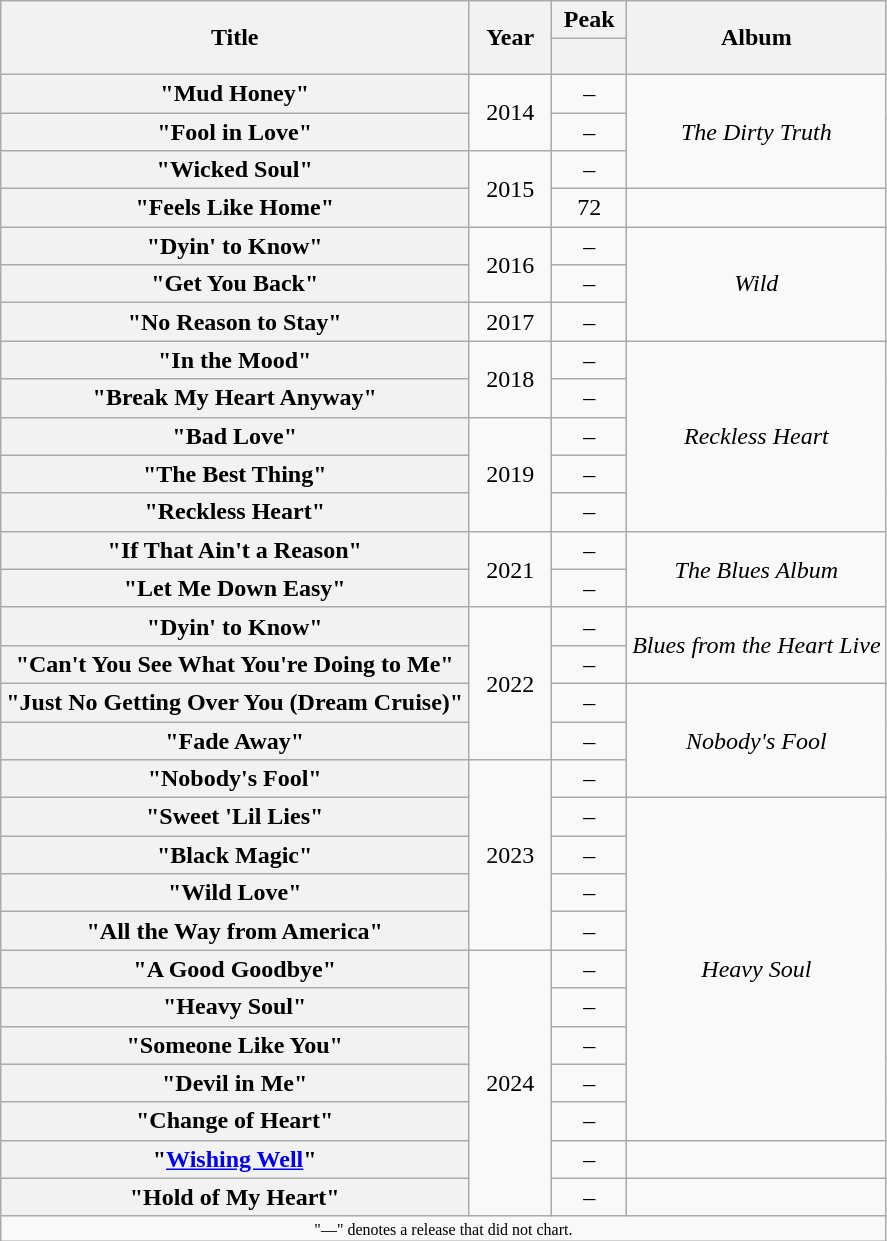<table class="wikitable plainrowheaders" style="text-align:center;">
<tr>
<th scope="col" rowspan="2">Title</th>
<th scope="col" rowspan="2" style="width:3em;">Year</th>
<th scope="col" colspan="1">Peak</th>
<th scope="col" rowspan="2">Album</th>
</tr>
<tr>
<th scope="col" style="width:3em;font-size:90%;"><br></th>
</tr>
<tr>
<th scope="row">"Mud Honey"</th>
<td rowspan="2">2014</td>
<td>–</td>
<td rowspan="3"><em>The Dirty Truth</em></td>
</tr>
<tr>
<th scope="row">"Fool in Love"</th>
<td>–</td>
</tr>
<tr>
<th scope="row">"Wicked Soul"</th>
<td rowspan="2">2015</td>
<td>–</td>
</tr>
<tr>
<th scope="row">"Feels Like Home" </th>
<td>72</td>
<td></td>
</tr>
<tr>
<th scope="row">"Dyin' to Know"</th>
<td rowspan="2">2016</td>
<td>–</td>
<td rowspan="3"><em>Wild</em></td>
</tr>
<tr>
<th scope="row">"Get You Back"</th>
<td>–</td>
</tr>
<tr>
<th scope="row">"No Reason to Stay"</th>
<td>2017</td>
<td>–</td>
</tr>
<tr>
<th scope="row">"In the Mood"</th>
<td rowspan="2">2018</td>
<td>–</td>
<td rowspan="5"><em>Reckless Heart</em></td>
</tr>
<tr>
<th scope="row">"Break My Heart Anyway"</th>
<td>–</td>
</tr>
<tr>
<th scope="row">"Bad Love"</th>
<td rowspan="3">2019</td>
<td>–</td>
</tr>
<tr>
<th scope="row">"The Best Thing"</th>
<td>–</td>
</tr>
<tr>
<th scope="row">"Reckless Heart"</th>
<td>–</td>
</tr>
<tr>
<th scope="row">"If That Ain't a Reason"</th>
<td rowspan="2">2021</td>
<td>–</td>
<td rowspan="2"><em>The Blues Album</em></td>
</tr>
<tr>
<th scope="row">"Let Me Down Easy"</th>
<td>–</td>
</tr>
<tr>
<th scope="row">"Dyin' to Know" </th>
<td rowspan="4">2022</td>
<td>–</td>
<td rowspan="2"><em>Blues from the Heart Live</em></td>
</tr>
<tr>
<th scope="row">"Can't You See What You're Doing to Me" </th>
<td>–</td>
</tr>
<tr>
<th scope="row">"Just No Getting Over You (Dream Cruise)"</th>
<td>–</td>
<td rowspan="3"><em>Nobody's Fool</em></td>
</tr>
<tr>
<th scope="row">"Fade Away"</th>
<td>–</td>
</tr>
<tr>
<th scope="row">"Nobody's Fool"</th>
<td rowspan="5">2023</td>
<td>–</td>
</tr>
<tr>
<th scope="row">"Sweet 'Lil Lies"</th>
<td>–</td>
<td rowspan="9"><em>Heavy Soul</em></td>
</tr>
<tr>
<th scope="row">"Black Magic"</th>
<td>–</td>
</tr>
<tr>
<th scope="row">"Wild Love"</th>
<td>–</td>
</tr>
<tr>
<th scope="row">"All the Way from America"</th>
<td>–</td>
</tr>
<tr>
<th scope="row">"A Good Goodbye"</th>
<td rowspan="7">2024</td>
<td>–</td>
</tr>
<tr>
<th scope="row">"Heavy Soul"</th>
<td>–</td>
</tr>
<tr>
<th scope="row">"Someone Like You"</th>
<td>–</td>
</tr>
<tr>
<th scope="row">"Devil in Me"</th>
<td>–</td>
</tr>
<tr>
<th scope="row">"Change of Heart"</th>
<td>–</td>
</tr>
<tr>
<th scope="row">"<a href='#'>Wishing Well</a>" </th>
<td>–</td>
<td></td>
</tr>
<tr>
<th scope="row">"Hold of My Heart"</th>
<td>–</td>
<td></td>
</tr>
<tr>
<td align="center" colspan="4" style="font-size: 8pt">"—" denotes a release that did not chart.</td>
</tr>
</table>
